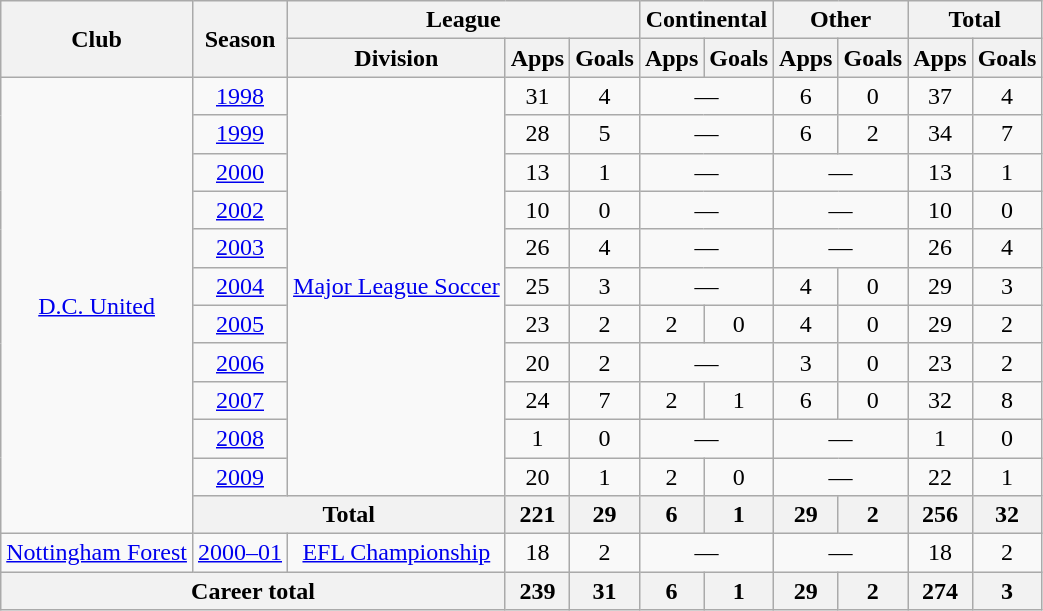<table class="wikitable" style="text-align:center">
<tr>
<th rowspan="2">Club</th>
<th rowspan="2">Season</th>
<th colspan="3">League</th>
<th colspan="2">Continental</th>
<th colspan="2">Other</th>
<th colspan="2">Total</th>
</tr>
<tr>
<th>Division</th>
<th>Apps</th>
<th>Goals</th>
<th>Apps</th>
<th>Goals</th>
<th>Apps</th>
<th>Goals</th>
<th>Apps</th>
<th>Goals</th>
</tr>
<tr>
<td rowspan="12"><a href='#'>D.C. United</a></td>
<td><a href='#'>1998</a></td>
<td rowspan="11"><a href='#'>Major League Soccer</a></td>
<td>31</td>
<td>4</td>
<td colspan="2">—</td>
<td>6</td>
<td>0</td>
<td>37</td>
<td>4</td>
</tr>
<tr>
<td><a href='#'>1999</a></td>
<td>28</td>
<td>5</td>
<td colspan="2">—</td>
<td>6</td>
<td>2</td>
<td>34</td>
<td>7</td>
</tr>
<tr>
<td><a href='#'>2000</a></td>
<td>13</td>
<td>1</td>
<td colspan="2">—</td>
<td colspan="2">—</td>
<td>13</td>
<td>1</td>
</tr>
<tr>
<td><a href='#'>2002</a></td>
<td>10</td>
<td>0</td>
<td colspan="2">—</td>
<td colspan="2">—</td>
<td>10</td>
<td>0</td>
</tr>
<tr>
<td><a href='#'>2003</a></td>
<td>26</td>
<td>4</td>
<td colspan="2">—</td>
<td colspan="2">—</td>
<td>26</td>
<td>4</td>
</tr>
<tr>
<td><a href='#'>2004</a></td>
<td>25</td>
<td>3</td>
<td colspan="2">—</td>
<td>4</td>
<td>0</td>
<td>29</td>
<td>3</td>
</tr>
<tr>
<td><a href='#'>2005</a></td>
<td>23</td>
<td>2</td>
<td>2</td>
<td>0</td>
<td>4</td>
<td>0</td>
<td>29</td>
<td>2</td>
</tr>
<tr>
<td><a href='#'>2006</a></td>
<td>20</td>
<td>2</td>
<td colspan="2">—</td>
<td>3</td>
<td>0</td>
<td>23</td>
<td>2</td>
</tr>
<tr>
<td><a href='#'>2007</a></td>
<td>24</td>
<td>7</td>
<td>2</td>
<td>1</td>
<td>6</td>
<td>0</td>
<td>32</td>
<td>8</td>
</tr>
<tr>
<td><a href='#'>2008</a></td>
<td>1</td>
<td>0</td>
<td colspan="2">—</td>
<td colspan="2">—</td>
<td>1</td>
<td>0</td>
</tr>
<tr>
<td><a href='#'>2009</a></td>
<td>20</td>
<td>1</td>
<td>2</td>
<td>0</td>
<td colspan="2">—</td>
<td>22</td>
<td>1</td>
</tr>
<tr>
<th colspan="2">Total</th>
<th>221</th>
<th>29</th>
<th>6</th>
<th>1</th>
<th>29</th>
<th>2</th>
<th>256</th>
<th>32</th>
</tr>
<tr>
<td><a href='#'>Nottingham Forest</a></td>
<td><a href='#'>2000–01</a></td>
<td><a href='#'>EFL Championship</a></td>
<td>18</td>
<td>2</td>
<td colspan="2">—</td>
<td colspan="2">—</td>
<td>18</td>
<td>2</td>
</tr>
<tr>
<th colspan="3">Career total</th>
<th>239</th>
<th>31</th>
<th>6</th>
<th>1</th>
<th>29</th>
<th>2</th>
<th>274</th>
<th>3</th>
</tr>
</table>
